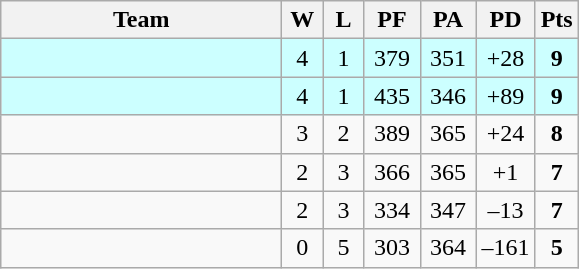<table class="wikitable" style="text-align:center;">
<tr>
<th width=180>Team</th>
<th width=20>W</th>
<th width=20>L</th>
<th width=30>PF</th>
<th width=30>PA</th>
<th width=32>PD</th>
<th width=20>Pts</th>
</tr>
<tr bgcolor="#CCFFFF">
<td align=left></td>
<td>4</td>
<td>1</td>
<td>379</td>
<td>351</td>
<td>+28</td>
<td><strong>9</strong></td>
</tr>
<tr bgcolor="#CCFFFF">
<td align=left></td>
<td>4</td>
<td>1</td>
<td>435</td>
<td>346</td>
<td>+89</td>
<td><strong>9</strong></td>
</tr>
<tr>
<td align=left></td>
<td>3</td>
<td>2</td>
<td>389</td>
<td>365</td>
<td>+24</td>
<td><strong>8</strong></td>
</tr>
<tr>
<td align=left></td>
<td>2</td>
<td>3</td>
<td>366</td>
<td>365</td>
<td>+1</td>
<td><strong>7</strong></td>
</tr>
<tr>
<td align=left></td>
<td>2</td>
<td>3</td>
<td>334</td>
<td>347</td>
<td>–13</td>
<td><strong>7</strong></td>
</tr>
<tr>
<td align=left></td>
<td>0</td>
<td>5</td>
<td>303</td>
<td>364</td>
<td>–161</td>
<td><strong>5</strong></td>
</tr>
</table>
